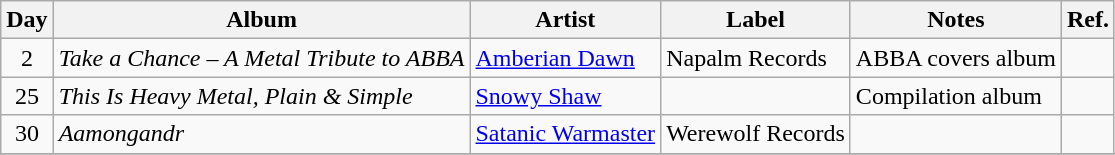<table class="wikitable">
<tr>
<th>Day</th>
<th>Album</th>
<th>Artist</th>
<th>Label</th>
<th>Notes</th>
<th>Ref.</th>
</tr>
<tr>
<td rowspan="1" style="text-align:center;">2</td>
<td><em>Take a Chance – A Metal Tribute to ABBA</em></td>
<td><a href='#'>Amberian Dawn</a></td>
<td>Napalm Records</td>
<td>ABBA covers album</td>
<td></td>
</tr>
<tr>
<td rowspan="1" style="text-align:center;">25</td>
<td><em>This Is Heavy Metal, Plain & Simple</em></td>
<td><a href='#'>Snowy Shaw</a></td>
<td></td>
<td>Compilation album</td>
<td></td>
</tr>
<tr>
<td rowspan="1" style="text-align:center;">30</td>
<td><em>Aamongandr</em></td>
<td><a href='#'>Satanic Warmaster</a></td>
<td>Werewolf Records</td>
<td></td>
<td></td>
</tr>
<tr>
</tr>
</table>
